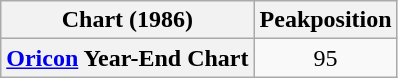<table class="wikitable plainrowheaders" style="text-align:center;">
<tr>
<th>Chart (1986)</th>
<th>Peakposition</th>
</tr>
<tr>
<th scope="row"><a href='#'>Oricon</a> Year-End Chart</th>
<td>95</td>
</tr>
</table>
